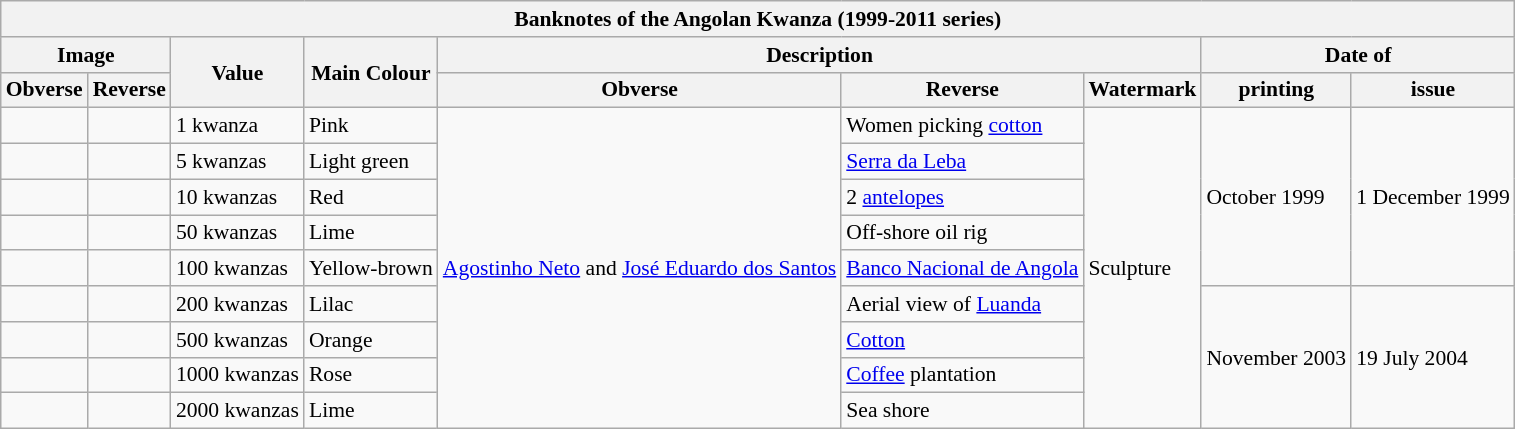<table class="wikitable" style="font-size: 90%">
<tr>
<th colspan="9">Banknotes of the Angolan Kwanza (1999-2011 series)</th>
</tr>
<tr>
<th colspan="2">Image</th>
<th rowspan="2">Value</th>
<th rowspan="2">Main Colour</th>
<th colspan="3">Description</th>
<th colspan="2">Date of</th>
</tr>
<tr>
<th>Obverse</th>
<th>Reverse</th>
<th>Obverse</th>
<th>Reverse</th>
<th>Watermark</th>
<th>printing</th>
<th>issue</th>
</tr>
<tr>
<td></td>
<td></td>
<td>1 kwanza</td>
<td>Pink</td>
<td rowspan="9"><a href='#'>Agostinho Neto</a> and <a href='#'>José Eduardo dos Santos</a></td>
<td>Women picking <a href='#'>cotton</a></td>
<td rowspan="9">Sculpture</td>
<td rowspan="5">October 1999</td>
<td rowspan="5">1 December 1999</td>
</tr>
<tr>
<td></td>
<td></td>
<td>5 kwanzas</td>
<td>Light green</td>
<td><a href='#'>Serra da Leba</a></td>
</tr>
<tr>
<td></td>
<td></td>
<td>10 kwanzas</td>
<td>Red</td>
<td>2 <a href='#'>antelopes</a></td>
</tr>
<tr>
<td></td>
<td></td>
<td>50 kwanzas</td>
<td>Lime</td>
<td>Off-shore oil rig</td>
</tr>
<tr>
<td></td>
<td></td>
<td>100 kwanzas</td>
<td>Yellow-brown</td>
<td><a href='#'>Banco Nacional de Angola</a></td>
</tr>
<tr>
<td></td>
<td></td>
<td>200 kwanzas</td>
<td>Lilac</td>
<td>Aerial view of <a href='#'>Luanda</a></td>
<td rowspan="5">November 2003</td>
<td rowspan="4">19 July 2004</td>
</tr>
<tr>
<td></td>
<td></td>
<td>500 kwanzas</td>
<td>Orange</td>
<td><a href='#'>Cotton</a></td>
</tr>
<tr>
<td></td>
<td></td>
<td>1000 kwanzas</td>
<td>Rose</td>
<td><a href='#'>Coffee</a> plantation</td>
</tr>
<tr>
<td></td>
<td></td>
<td>2000 kwanzas</td>
<td>Lime</td>
<td>Sea shore</td>
</tr>
</table>
